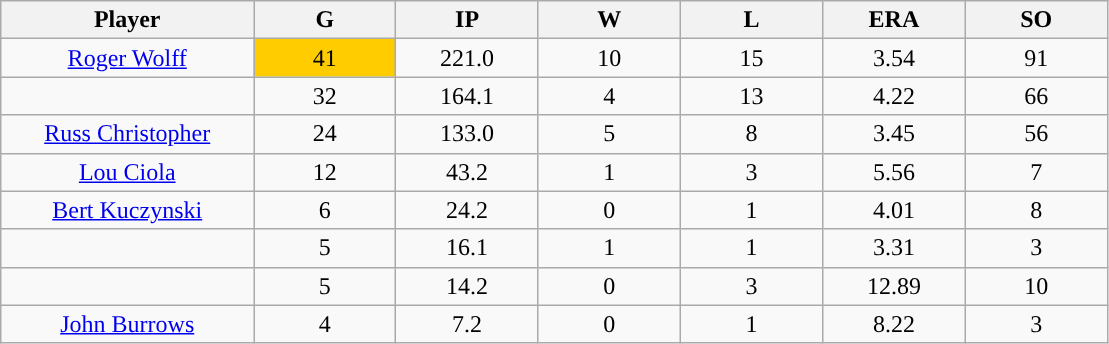<table class="wikitable sortable">
<tr>
<th bgcolor="#DDDDFF" width="16%">Player</th>
<th bgcolor="#DDDDFF" width="9%">G</th>
<th bgcolor="#DDDDFF" width="9%">IP</th>
<th bgcolor="#DDDDFF" width="9%">W</th>
<th bgcolor="#DDDDFF" width="9%">L</th>
<th bgcolor="#DDDDFF" width="9%">ERA</th>
<th bgcolor="#DDDDFF" width="9%">SO</th>
</tr>
<tr align="center">
<td><a href='#'>Roger Wolff</a></td>
<td style="background:#fc0;">41</td>
<td>221.0</td>
<td>10</td>
<td>15</td>
<td>3.54</td>
<td>91</td>
</tr>
<tr align=center>
<td></td>
<td>32</td>
<td>164.1</td>
<td>4</td>
<td>13</td>
<td>4.22</td>
<td>66</td>
</tr>
<tr align="center">
<td><a href='#'>Russ Christopher</a></td>
<td>24</td>
<td>133.0</td>
<td>5</td>
<td>8</td>
<td>3.45</td>
<td>56</td>
</tr>
<tr align=center>
<td><a href='#'>Lou Ciola</a></td>
<td>12</td>
<td>43.2</td>
<td>1</td>
<td>3</td>
<td>5.56</td>
<td>7</td>
</tr>
<tr align=center>
<td><a href='#'>Bert Kuczynski</a></td>
<td>6</td>
<td>24.2</td>
<td>0</td>
<td>1</td>
<td>4.01</td>
<td>8</td>
</tr>
<tr align=center>
<td></td>
<td>5</td>
<td>16.1</td>
<td>1</td>
<td>1</td>
<td>3.31</td>
<td>3</td>
</tr>
<tr align="center">
<td></td>
<td>5</td>
<td>14.2</td>
<td>0</td>
<td>3</td>
<td>12.89</td>
<td>10</td>
</tr>
<tr align="center">
<td><a href='#'>John Burrows</a></td>
<td>4</td>
<td>7.2</td>
<td>0</td>
<td>1</td>
<td>8.22</td>
<td>3</td>
</tr>
</table>
